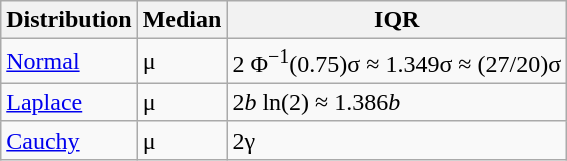<table class="wikitable">
<tr>
<th>Distribution</th>
<th>Median</th>
<th>IQR</th>
</tr>
<tr>
<td><a href='#'>Normal</a></td>
<td>μ</td>
<td>2 Φ<sup>−1</sup>(0.75)σ ≈ 1.349σ ≈ (27/20)σ</td>
</tr>
<tr>
<td><a href='#'>Laplace</a></td>
<td>μ</td>
<td>2<em>b</em> ln(2) ≈ 1.386<em>b</em></td>
</tr>
<tr>
<td><a href='#'>Cauchy</a></td>
<td>μ</td>
<td>2γ</td>
</tr>
</table>
